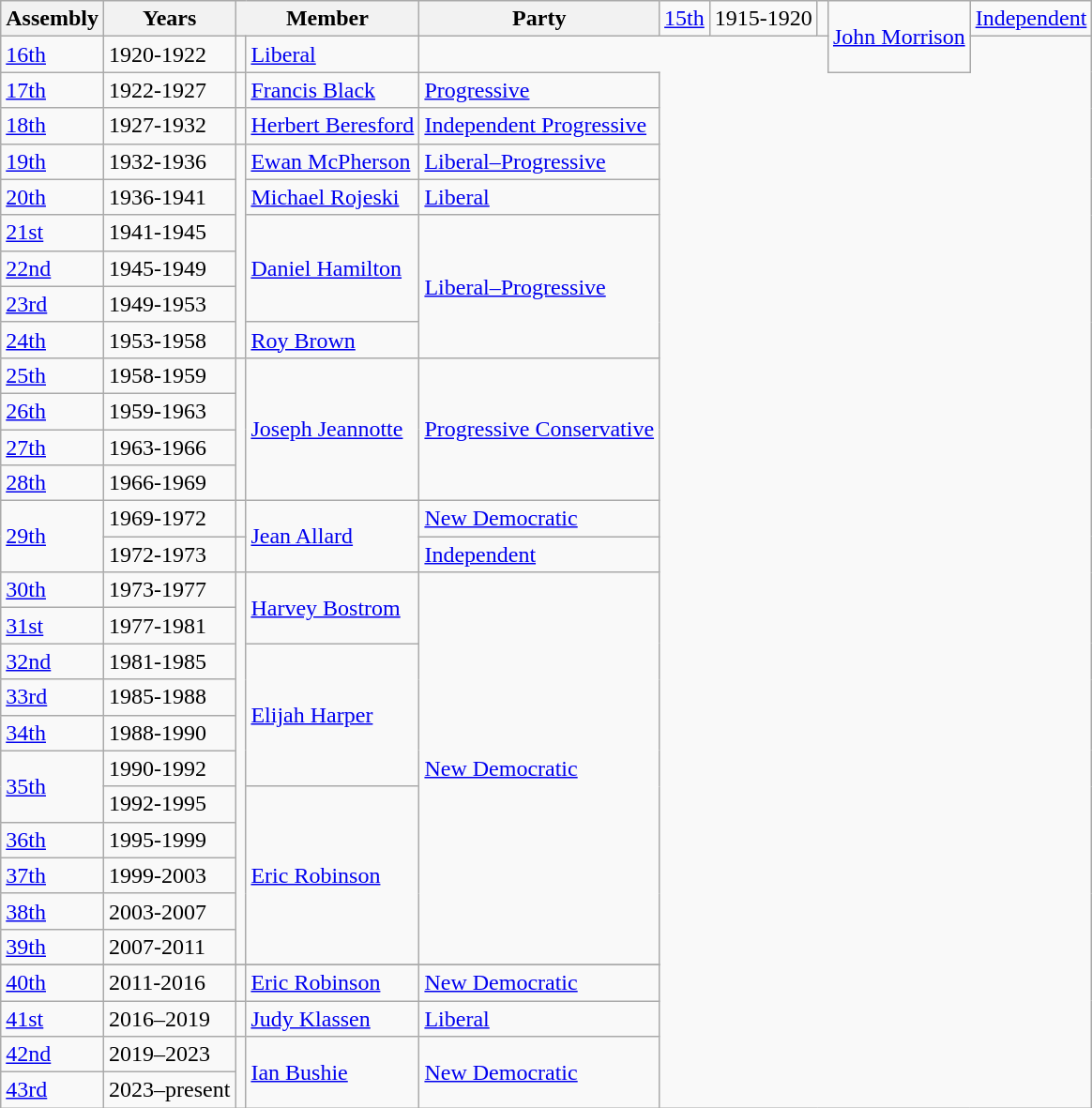<table class="wikitable">
<tr>
<th>Assembly</th>
<th>Years</th>
<th colspan="2">Member</th>
<th>Party<br></th>
<td><a href='#'>15th</a></td>
<td>1915-1920</td>
<td></td>
<td rowspan=2><a href='#'>John Morrison</a></td>
<td><a href='#'>Independent</a></td>
</tr>
<tr>
<td><a href='#'>16th</a></td>
<td>1920-1922</td>
<td></td>
<td><a href='#'>Liberal</a></td>
</tr>
<tr>
<td><a href='#'>17th</a></td>
<td>1922-1927</td>
<td></td>
<td><a href='#'>Francis Black</a></td>
<td><a href='#'>Progressive</a></td>
</tr>
<tr>
<td><a href='#'>18th</a></td>
<td>1927-1932</td>
<td></td>
<td><a href='#'>Herbert Beresford</a></td>
<td><a href='#'>Independent Progressive</a></td>
</tr>
<tr>
<td><a href='#'>19th</a></td>
<td>1932-1936</td>
<td rowspan=6 ></td>
<td><a href='#'>Ewan McPherson</a></td>
<td><a href='#'>Liberal–Progressive</a></td>
</tr>
<tr>
<td><a href='#'>20th</a></td>
<td>1936-1941</td>
<td><a href='#'>Michael Rojeski</a></td>
<td><a href='#'>Liberal</a></td>
</tr>
<tr>
<td><a href='#'>21st</a></td>
<td>1941-1945</td>
<td rowspan=3><a href='#'>Daniel Hamilton</a></td>
<td rowspan=4><a href='#'>Liberal–Progressive</a></td>
</tr>
<tr>
<td><a href='#'>22nd</a></td>
<td>1945-1949</td>
</tr>
<tr>
<td><a href='#'>23rd</a></td>
<td>1949-1953</td>
</tr>
<tr>
<td><a href='#'>24th</a></td>
<td>1953-1958</td>
<td><a href='#'>Roy Brown</a></td>
</tr>
<tr>
<td><a href='#'>25th</a></td>
<td>1958-1959</td>
<td rowspan=4 ></td>
<td rowspan=4><a href='#'>Joseph Jeannotte</a></td>
<td rowspan=4><a href='#'>Progressive Conservative</a></td>
</tr>
<tr>
<td><a href='#'>26th</a></td>
<td>1959-1963</td>
</tr>
<tr>
<td><a href='#'>27th</a></td>
<td>1963-1966</td>
</tr>
<tr>
<td><a href='#'>28th</a></td>
<td>1966-1969</td>
</tr>
<tr>
<td rowspan=2><a href='#'>29th</a></td>
<td>1969-1972</td>
<td></td>
<td rowspan=2><a href='#'>Jean Allard</a></td>
<td><a href='#'>New Democratic</a></td>
</tr>
<tr>
<td>1972-1973</td>
<td></td>
<td><a href='#'>Independent</a></td>
</tr>
<tr>
<td><a href='#'>30th</a></td>
<td>1973-1977</td>
<td rowspan=11 ></td>
<td rowspan=2><a href='#'>Harvey Bostrom</a></td>
<td rowspan=11><a href='#'>New Democratic</a></td>
</tr>
<tr>
<td><a href='#'>31st</a></td>
<td>1977-1981</td>
</tr>
<tr>
<td><a href='#'>32nd</a></td>
<td>1981-1985</td>
<td rowspan=4><a href='#'>Elijah Harper</a></td>
</tr>
<tr>
<td><a href='#'>33rd</a></td>
<td>1985-1988</td>
</tr>
<tr>
<td><a href='#'>34th</a></td>
<td>1988-1990</td>
</tr>
<tr>
<td rowspan=2><a href='#'>35th</a></td>
<td>1990-1992</td>
</tr>
<tr>
<td>1992-1995</td>
<td rowspan=5><a href='#'>Eric Robinson</a></td>
</tr>
<tr>
<td><a href='#'>36th</a></td>
<td>1995-1999</td>
</tr>
<tr>
<td><a href='#'>37th</a></td>
<td>1999-2003</td>
</tr>
<tr>
<td><a href='#'>38th</a></td>
<td>2003-2007</td>
</tr>
<tr>
<td><a href='#'>39th</a></td>
<td>2007-2011</td>
</tr>
<tr>
</tr>
<tr>
<td><a href='#'>40th</a></td>
<td>2011-2016</td>
<td></td>
<td><a href='#'>Eric Robinson</a></td>
<td><a href='#'>New Democratic</a></td>
</tr>
<tr>
<td><a href='#'>41st</a></td>
<td>2016–2019</td>
<td></td>
<td><a href='#'>Judy Klassen</a></td>
<td><a href='#'>Liberal</a></td>
</tr>
<tr>
<td><a href='#'>42nd</a></td>
<td>2019–2023</td>
<td rowspan=2 ></td>
<td rowspan=2><a href='#'>Ian Bushie</a></td>
<td rowspan=2><a href='#'>New Democratic</a></td>
</tr>
<tr>
<td><a href='#'>43rd</a></td>
<td>2023–present</td>
</tr>
</table>
